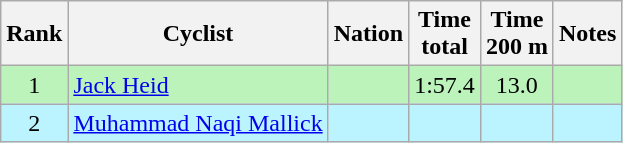<table class="wikitable sortable" style="text-align:center">
<tr>
<th>Rank</th>
<th>Cyclist</th>
<th>Nation</th>
<th>Time<br>total</th>
<th>Time<br>200 m</th>
<th>Notes</th>
</tr>
<tr bgcolor=bbf3bb>
<td>1</td>
<td align=left><a href='#'>Jack Heid</a></td>
<td align=left></td>
<td>1:57.4</td>
<td>13.0</td>
<td></td>
</tr>
<tr bgcolor=bbf3ff>
<td>2</td>
<td align=left><a href='#'>Muhammad Naqi Mallick</a></td>
<td align=left></td>
<td></td>
<td></td>
<td></td>
</tr>
</table>
